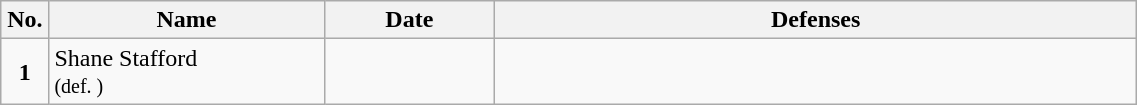<table class="wikitable" style="width:60%; font-size:100%;">
<tr>
<th style= width:1%;">No.</th>
<th style= width:21%;">Name</th>
<th style=width:13%;">Date</th>
<th style= width:49%;">Defenses</th>
</tr>
<tr>
<td align=center><strong>1</strong></td>
<td align=left> Shane Stafford<br><small>(def. )</small></td>
<td align=center></td>
<td></td>
</tr>
</table>
